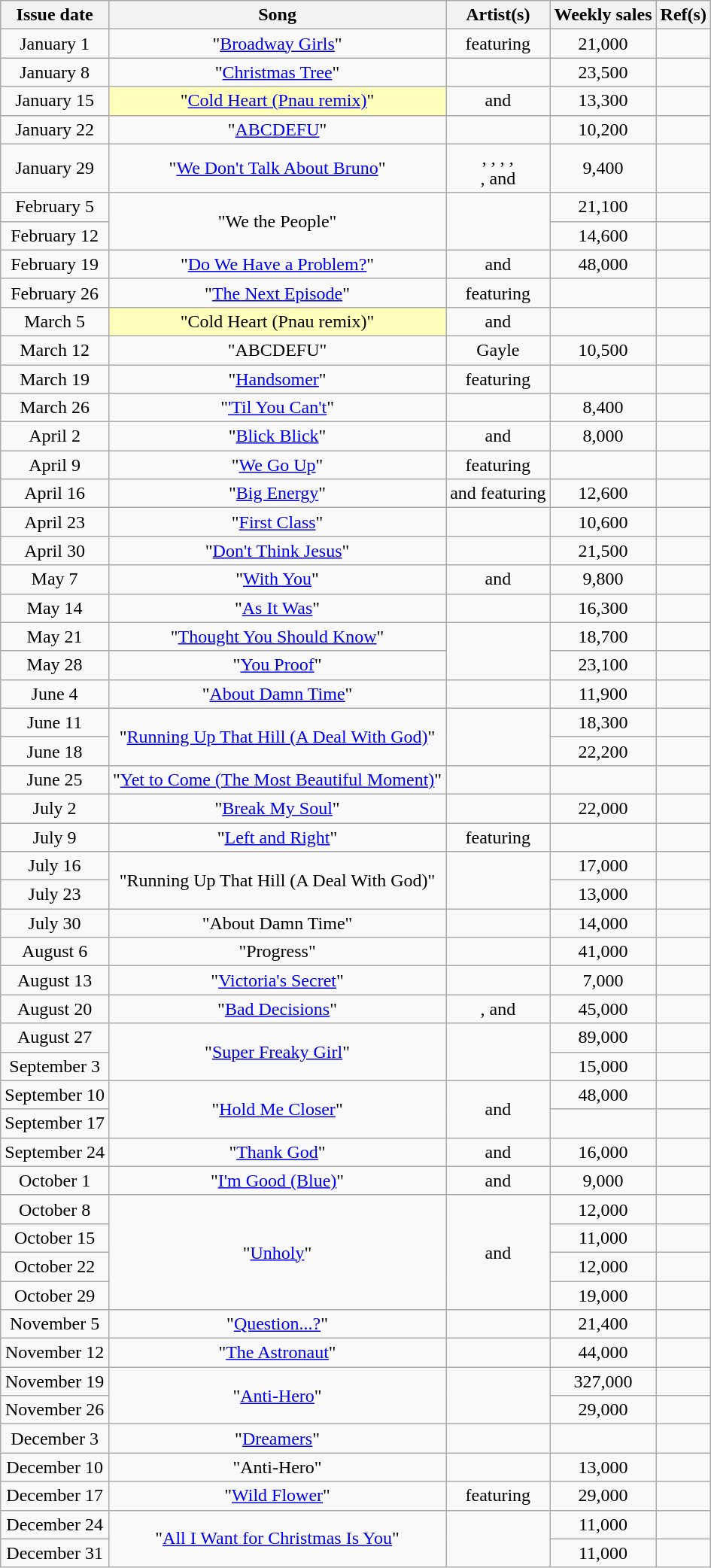<table class="wikitable sortable" style="text-align: center;">
<tr>
<th>Issue date</th>
<th>Song</th>
<th>Artist(s)</th>
<th>Weekly sales</th>
<th>Ref(s)</th>
</tr>
<tr>
<td>January 1</td>
<td>"<a href='#'>Broadway Girls</a>"</td>
<td> featuring </td>
<td>21,000</td>
<td></td>
</tr>
<tr>
<td>January 8</td>
<td>"<a href='#'>Christmas Tree</a>"</td>
<td></td>
<td>23,500</td>
<td></td>
</tr>
<tr>
<td>January 15</td>
<td style="background-color:#FFFFBB">"<a href='#'>Cold Heart (Pnau remix)</a>" </td>
<td> and </td>
<td>13,300</td>
<td></td>
</tr>
<tr>
<td>January 22</td>
<td>"<a href='#'>ABCDEFU</a>"</td>
<td></td>
<td>10,200</td>
<td></td>
</tr>
<tr>
<td>January 29</td>
<td>"<a href='#'>We Don't Talk About Bruno</a>"</td>
<td>, , , ,<br> ,  and </td>
<td>9,400</td>
<td></td>
</tr>
<tr>
<td>February 5</td>
<td rowspan="2">"We the People"</td>
<td rowspan="2"></td>
<td>21,100</td>
<td></td>
</tr>
<tr>
<td>February 12</td>
<td>14,600</td>
<td></td>
</tr>
<tr>
<td>February 19</td>
<td>"<a href='#'>Do We Have a Problem?</a>"</td>
<td> and </td>
<td>48,000</td>
<td></td>
</tr>
<tr>
<td>February 26</td>
<td>"<a href='#'>The Next Episode</a>"</td>
<td> featuring </td>
<td></td>
<td></td>
</tr>
<tr>
<td>March 5</td>
<td style="background-color:#FFFFBB">"Cold Heart (Pnau remix)" </td>
<td> and </td>
<td></td>
<td></td>
</tr>
<tr>
<td>March 12</td>
<td>"ABCDEFU"</td>
<td>Gayle</td>
<td>10,500</td>
<td></td>
</tr>
<tr>
<td>March 19</td>
<td>"<a href='#'>Handsomer</a>"</td>
<td> featuring </td>
<td></td>
<td></td>
</tr>
<tr>
<td>March 26</td>
<td>"<a href='#'>'Til You Can't</a>"</td>
<td></td>
<td>8,400</td>
<td></td>
</tr>
<tr>
<td>April 2</td>
<td>"<a href='#'>Blick Blick</a>"</td>
<td> and </td>
<td>8,000</td>
<td></td>
</tr>
<tr>
<td>April 9</td>
<td>"<a href='#'>We Go Up</a>"</td>
<td> featuring </td>
<td></td>
<td></td>
</tr>
<tr>
<td>April 16</td>
<td>"<a href='#'>Big Energy</a>"</td>
<td> and  featuring </td>
<td>12,600</td>
<td></td>
</tr>
<tr>
<td>April 23</td>
<td>"<a href='#'>First Class</a>"</td>
<td></td>
<td>10,600</td>
<td></td>
</tr>
<tr>
<td>April 30</td>
<td>"<a href='#'>Don't Think Jesus</a>"</td>
<td></td>
<td>21,500</td>
<td></td>
</tr>
<tr>
<td>May 7</td>
<td>"<a href='#'>With You</a>"</td>
<td> and </td>
<td>9,800</td>
<td></td>
</tr>
<tr>
<td>May 14</td>
<td>"<a href='#'>As It Was</a>"</td>
<td></td>
<td>16,300</td>
<td></td>
</tr>
<tr>
<td>May 21</td>
<td>"<a href='#'>Thought You Should Know</a>"</td>
<td rowspan="2"></td>
<td>18,700</td>
<td></td>
</tr>
<tr>
<td>May 28</td>
<td>"<a href='#'>You Proof</a>"</td>
<td>23,100</td>
<td></td>
</tr>
<tr>
<td>June 4</td>
<td>"<a href='#'>About Damn Time</a>"</td>
<td></td>
<td>11,900</td>
<td></td>
</tr>
<tr>
<td>June 11</td>
<td rowspan="2">"<a href='#'>Running Up That Hill (A Deal With God)</a>"</td>
<td rowspan="2"></td>
<td>18,300</td>
<td></td>
</tr>
<tr>
<td>June 18</td>
<td>22,200</td>
<td></td>
</tr>
<tr>
<td>June 25</td>
<td>"<a href='#'>Yet to Come (The Most Beautiful Moment)</a>"</td>
<td></td>
<td></td>
<td></td>
</tr>
<tr>
<td>July 2</td>
<td>"<a href='#'>Break My Soul</a>"</td>
<td></td>
<td>22,000</td>
<td></td>
</tr>
<tr>
<td>July 9</td>
<td>"<a href='#'>Left and Right</a>"</td>
<td> featuring </td>
<td></td>
<td></td>
</tr>
<tr>
<td>July 16</td>
<td rowspan="2">"Running Up That Hill (A Deal With God)"</td>
<td rowspan="2"></td>
<td>17,000</td>
<td></td>
</tr>
<tr>
<td>July 23</td>
<td>13,000</td>
<td></td>
</tr>
<tr>
<td>July 30</td>
<td>"About Damn Time"</td>
<td></td>
<td>14,000</td>
<td></td>
</tr>
<tr>
<td>August 6</td>
<td>"Progress"</td>
<td></td>
<td>41,000</td>
<td></td>
</tr>
<tr>
<td>August 13</td>
<td>"<a href='#'>Victoria's Secret</a>"</td>
<td></td>
<td>7,000</td>
<td></td>
</tr>
<tr>
<td>August 20</td>
<td>"<a href='#'>Bad Decisions</a>"</td>
<td>,  and </td>
<td>45,000</td>
<td></td>
</tr>
<tr>
<td>August 27</td>
<td rowspan="2">"<a href='#'>Super Freaky Girl</a>"</td>
<td rowspan="2"></td>
<td>89,000</td>
<td></td>
</tr>
<tr>
<td>September 3</td>
<td>15,000</td>
<td></td>
</tr>
<tr>
<td>September 10</td>
<td rowspan="2">"<a href='#'>Hold Me Closer</a>"</td>
<td rowspan="2"> and </td>
<td>48,000</td>
<td></td>
</tr>
<tr>
<td>September 17</td>
<td></td>
<td></td>
</tr>
<tr>
<td>September 24</td>
<td>"<a href='#'>Thank God</a>"</td>
<td> and </td>
<td>16,000</td>
<td></td>
</tr>
<tr>
<td>October 1</td>
<td>"<a href='#'>I'm Good (Blue)</a>"</td>
<td> and </td>
<td>9,000</td>
<td></td>
</tr>
<tr>
<td>October 8</td>
<td rowspan="4">"<a href='#'>Unholy</a>"</td>
<td rowspan="4"> and </td>
<td>12,000</td>
<td></td>
</tr>
<tr>
<td>October 15</td>
<td>11,000</td>
<td></td>
</tr>
<tr>
<td>October 22</td>
<td>12,000</td>
<td></td>
</tr>
<tr>
<td>October 29</td>
<td>19,000</td>
<td></td>
</tr>
<tr>
<td>November 5</td>
<td>"<a href='#'>Question...?</a>"</td>
<td></td>
<td>21,400</td>
<td></td>
</tr>
<tr>
<td>November 12</td>
<td>"<a href='#'>The Astronaut</a>"</td>
<td></td>
<td>44,000</td>
<td></td>
</tr>
<tr>
<td>November 19</td>
<td rowspan="2">"<a href='#'>Anti-Hero</a>"</td>
<td rowspan="2"></td>
<td>327,000</td>
<td></td>
</tr>
<tr>
<td>November 26</td>
<td>29,000</td>
<td></td>
</tr>
<tr>
<td>December 3</td>
<td>"<a href='#'>Dreamers</a>"</td>
<td></td>
<td></td>
<td></td>
</tr>
<tr>
<td>December 10</td>
<td>"Anti-Hero"</td>
<td></td>
<td>13,000</td>
<td></td>
</tr>
<tr>
<td>December 17</td>
<td>"<a href='#'>Wild Flower</a>"</td>
<td> featuring </td>
<td>29,000</td>
<td></td>
</tr>
<tr>
<td>December 24</td>
<td rowspan="2">"<a href='#'>All I Want for Christmas Is You</a>"</td>
<td rowspan="2"></td>
<td>11,000</td>
<td></td>
</tr>
<tr>
<td>December 31</td>
<td>11,000</td>
<td></td>
</tr>
</table>
